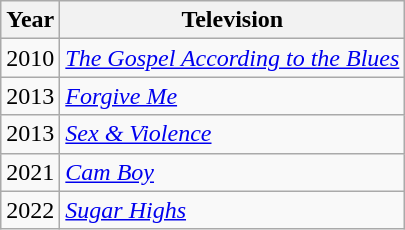<table class="wikitable">
<tr>
<th>Year</th>
<th>Television</th>
</tr>
<tr>
<td>2010</td>
<td><em><a href='#'>The Gospel According to the Blues</a></em></td>
</tr>
<tr>
<td>2013</td>
<td><em><a href='#'>Forgive Me</a></em></td>
</tr>
<tr>
<td>2013</td>
<td><em><a href='#'>Sex & Violence</a></em></td>
</tr>
<tr>
<td>2021</td>
<td><em><a href='#'>Cam Boy</a></em></td>
</tr>
<tr>
<td>2022</td>
<td><em><a href='#'>Sugar Highs</a></em></td>
</tr>
</table>
